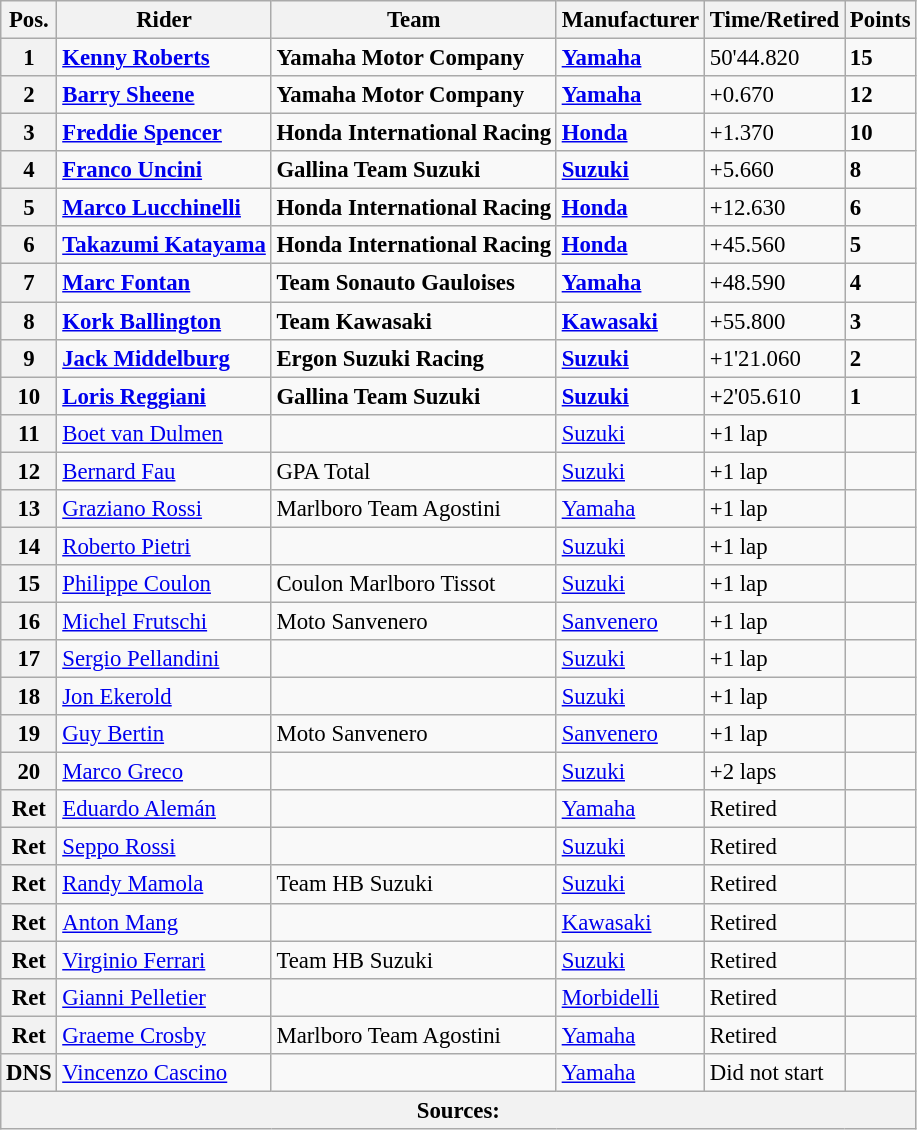<table class="wikitable" style="font-size: 95%;">
<tr>
<th>Pos.</th>
<th>Rider</th>
<th>Team</th>
<th>Manufacturer</th>
<th>Time/Retired</th>
<th>Points</th>
</tr>
<tr>
<th>1</th>
<td> <strong><a href='#'>Kenny Roberts</a></strong></td>
<td><strong>Yamaha Motor Company</strong></td>
<td><strong><a href='#'>Yamaha</a></strong></td>
<td>50'44.820</td>
<td><strong>15</strong></td>
</tr>
<tr>
<th>2</th>
<td> <strong><a href='#'>Barry Sheene</a></strong></td>
<td><strong>Yamaha Motor Company</strong></td>
<td><strong><a href='#'>Yamaha</a></strong></td>
<td>+0.670</td>
<td><strong>12</strong></td>
</tr>
<tr>
<th>3</th>
<td> <strong><a href='#'>Freddie Spencer</a></strong></td>
<td><strong>Honda International Racing</strong></td>
<td><strong><a href='#'>Honda</a></strong></td>
<td>+1.370</td>
<td><strong>10</strong></td>
</tr>
<tr>
<th>4</th>
<td> <strong><a href='#'>Franco Uncini</a></strong></td>
<td><strong>Gallina Team Suzuki</strong></td>
<td><strong><a href='#'>Suzuki</a></strong></td>
<td>+5.660</td>
<td><strong>8</strong></td>
</tr>
<tr>
<th>5</th>
<td> <strong><a href='#'>Marco Lucchinelli</a></strong></td>
<td><strong>Honda International Racing</strong></td>
<td><strong><a href='#'>Honda</a></strong></td>
<td>+12.630</td>
<td><strong>6</strong></td>
</tr>
<tr>
<th>6</th>
<td> <strong><a href='#'>Takazumi Katayama</a></strong></td>
<td><strong>Honda International Racing</strong></td>
<td><strong><a href='#'>Honda</a></strong></td>
<td>+45.560</td>
<td><strong>5</strong></td>
</tr>
<tr>
<th>7</th>
<td> <strong><a href='#'>Marc Fontan</a></strong></td>
<td><strong>Team Sonauto Gauloises</strong></td>
<td><strong><a href='#'>Yamaha</a></strong></td>
<td>+48.590</td>
<td><strong>4</strong></td>
</tr>
<tr>
<th>8</th>
<td> <strong><a href='#'>Kork Ballington</a></strong></td>
<td><strong>Team Kawasaki</strong></td>
<td><strong><a href='#'>Kawasaki</a></strong></td>
<td>+55.800</td>
<td><strong>3</strong></td>
</tr>
<tr>
<th>9</th>
<td> <strong><a href='#'>Jack Middelburg</a></strong></td>
<td><strong>Ergon Suzuki Racing</strong></td>
<td><strong><a href='#'>Suzuki</a></strong></td>
<td>+1'21.060</td>
<td><strong>2</strong></td>
</tr>
<tr>
<th>10</th>
<td> <strong><a href='#'>Loris Reggiani</a></strong></td>
<td><strong>Gallina Team Suzuki</strong></td>
<td><strong><a href='#'>Suzuki</a></strong></td>
<td>+2'05.610</td>
<td><strong>1</strong></td>
</tr>
<tr>
<th>11</th>
<td> <a href='#'>Boet van Dulmen</a></td>
<td></td>
<td><a href='#'>Suzuki</a></td>
<td>+1 lap</td>
<td></td>
</tr>
<tr>
<th>12</th>
<td> <a href='#'>Bernard Fau</a></td>
<td>GPA Total</td>
<td><a href='#'>Suzuki</a></td>
<td>+1 lap</td>
<td></td>
</tr>
<tr>
<th>13</th>
<td> <a href='#'>Graziano Rossi</a></td>
<td>Marlboro Team Agostini</td>
<td><a href='#'>Yamaha</a></td>
<td>+1 lap</td>
<td></td>
</tr>
<tr>
<th>14</th>
<td> <a href='#'>Roberto Pietri</a></td>
<td></td>
<td><a href='#'>Suzuki</a></td>
<td>+1 lap</td>
<td></td>
</tr>
<tr>
<th>15</th>
<td> <a href='#'>Philippe Coulon</a></td>
<td>Coulon Marlboro Tissot</td>
<td><a href='#'>Suzuki</a></td>
<td>+1 lap</td>
<td></td>
</tr>
<tr>
<th>16</th>
<td> <a href='#'>Michel Frutschi</a></td>
<td>Moto Sanvenero</td>
<td><a href='#'>Sanvenero</a></td>
<td>+1 lap</td>
<td></td>
</tr>
<tr>
<th>17</th>
<td> <a href='#'>Sergio Pellandini</a></td>
<td></td>
<td><a href='#'>Suzuki</a></td>
<td>+1 lap</td>
<td></td>
</tr>
<tr>
<th>18</th>
<td> <a href='#'>Jon Ekerold</a></td>
<td></td>
<td><a href='#'>Suzuki</a></td>
<td>+1 lap</td>
<td></td>
</tr>
<tr>
<th>19</th>
<td> <a href='#'>Guy Bertin</a></td>
<td>Moto Sanvenero</td>
<td><a href='#'>Sanvenero</a></td>
<td>+1 lap</td>
<td></td>
</tr>
<tr>
<th>20</th>
<td> <a href='#'>Marco Greco</a></td>
<td></td>
<td><a href='#'>Suzuki</a></td>
<td>+2 laps</td>
<td></td>
</tr>
<tr>
<th>Ret</th>
<td> <a href='#'>Eduardo Alemán</a></td>
<td></td>
<td><a href='#'>Yamaha</a></td>
<td>Retired</td>
<td></td>
</tr>
<tr>
<th>Ret</th>
<td> <a href='#'>Seppo Rossi</a></td>
<td></td>
<td><a href='#'>Suzuki</a></td>
<td>Retired</td>
<td></td>
</tr>
<tr>
<th>Ret</th>
<td> <a href='#'>Randy Mamola</a></td>
<td>Team HB Suzuki</td>
<td><a href='#'>Suzuki</a></td>
<td>Retired</td>
<td></td>
</tr>
<tr>
<th>Ret</th>
<td> <a href='#'>Anton Mang</a></td>
<td></td>
<td><a href='#'>Kawasaki</a></td>
<td>Retired</td>
<td></td>
</tr>
<tr>
<th>Ret</th>
<td> <a href='#'>Virginio Ferrari</a></td>
<td>Team HB Suzuki</td>
<td><a href='#'>Suzuki</a></td>
<td>Retired</td>
<td></td>
</tr>
<tr>
<th>Ret</th>
<td> <a href='#'>Gianni Pelletier</a></td>
<td></td>
<td><a href='#'>Morbidelli</a></td>
<td>Retired</td>
<td></td>
</tr>
<tr>
<th>Ret</th>
<td> <a href='#'>Graeme Crosby</a></td>
<td>Marlboro Team Agostini</td>
<td><a href='#'>Yamaha</a></td>
<td>Retired</td>
<td></td>
</tr>
<tr>
<th>DNS</th>
<td> <a href='#'>Vincenzo Cascino</a></td>
<td></td>
<td><a href='#'>Yamaha</a></td>
<td>Did not start</td>
<td></td>
</tr>
<tr>
<th colspan=8>Sources:</th>
</tr>
</table>
